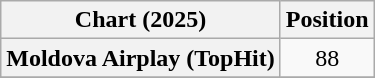<table class="wikitable plainrowheaders" style="text-align:center">
<tr>
<th scope="col">Chart (2025)</th>
<th scope="col">Position</th>
</tr>
<tr>
<th scope="row">Moldova Airplay (TopHit)</th>
<td>88</td>
</tr>
<tr>
</tr>
</table>
